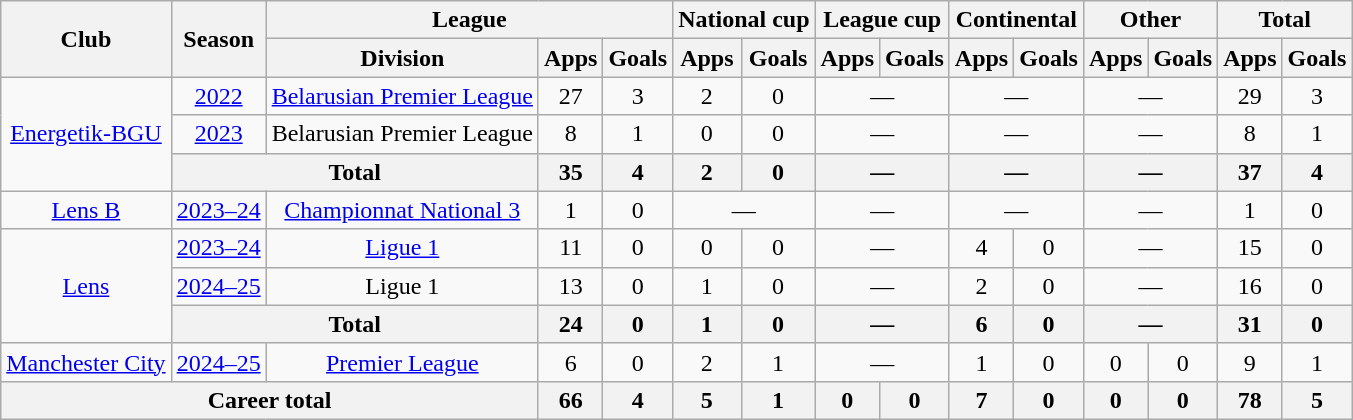<table class="wikitable" style="text-align: center;">
<tr>
<th rowspan="2">Club</th>
<th rowspan="2">Season</th>
<th colspan="3">League</th>
<th colspan="2">National cup</th>
<th colspan="2">League cup</th>
<th colspan="2">Continental</th>
<th colspan="2">Other</th>
<th colspan="2">Total</th>
</tr>
<tr>
<th>Division</th>
<th>Apps</th>
<th>Goals</th>
<th>Apps</th>
<th>Goals</th>
<th>Apps</th>
<th>Goals</th>
<th>Apps</th>
<th>Goals</th>
<th>Apps</th>
<th>Goals</th>
<th>Apps</th>
<th>Goals</th>
</tr>
<tr>
<td rowspan="3"><a href='#'>Energetik-BGU</a></td>
<td><a href='#'>2022</a></td>
<td><a href='#'>Belarusian Premier League</a></td>
<td>27</td>
<td>3</td>
<td>2</td>
<td>0</td>
<td colspan="2">—</td>
<td colspan="2">—</td>
<td colspan="2">—</td>
<td>29</td>
<td>3</td>
</tr>
<tr>
<td><a href='#'>2023</a></td>
<td>Belarusian Premier League</td>
<td>8</td>
<td>1</td>
<td>0</td>
<td>0</td>
<td colspan="2">—</td>
<td colspan="2">—</td>
<td colspan="2">—</td>
<td>8</td>
<td>1</td>
</tr>
<tr>
<th colspan="2">Total</th>
<th>35</th>
<th>4</th>
<th>2</th>
<th>0</th>
<th colspan="2">—</th>
<th colspan="2">—</th>
<th colspan="2">—</th>
<th>37</th>
<th>4</th>
</tr>
<tr>
<td><a href='#'>Lens B</a></td>
<td><a href='#'>2023–24</a></td>
<td><a href='#'>Championnat National 3</a></td>
<td>1</td>
<td>0</td>
<td colspan="2">—</td>
<td colspan="2">—</td>
<td colspan="2">—</td>
<td colspan="2">—</td>
<td>1</td>
<td>0</td>
</tr>
<tr>
<td rowspan="3"><a href='#'>Lens</a></td>
<td><a href='#'>2023–24</a></td>
<td><a href='#'>Ligue 1</a></td>
<td>11</td>
<td>0</td>
<td>0</td>
<td>0</td>
<td colspan="2">—</td>
<td>4</td>
<td>0</td>
<td colspan="2">—</td>
<td>15</td>
<td>0</td>
</tr>
<tr>
<td><a href='#'>2024–25</a></td>
<td>Ligue 1</td>
<td>13</td>
<td>0</td>
<td>1</td>
<td>0</td>
<td colspan="2">—</td>
<td>2</td>
<td>0</td>
<td colspan="2">—</td>
<td>16</td>
<td>0</td>
</tr>
<tr>
<th colspan="2">Total</th>
<th>24</th>
<th>0</th>
<th>1</th>
<th>0</th>
<th colspan="2">—</th>
<th>6</th>
<th>0</th>
<th colspan="2">—</th>
<th>31</th>
<th>0</th>
</tr>
<tr>
<td><a href='#'>Manchester City</a></td>
<td><a href='#'>2024–25</a></td>
<td><a href='#'>Premier League</a></td>
<td>6</td>
<td>0</td>
<td>2</td>
<td>1</td>
<td colspan="2">—</td>
<td>1</td>
<td>0</td>
<td>0</td>
<td>0</td>
<td>9</td>
<td>1</td>
</tr>
<tr>
<th colspan="3">Career total</th>
<th>66</th>
<th>4</th>
<th>5</th>
<th>1</th>
<th>0</th>
<th>0</th>
<th>7</th>
<th>0</th>
<th>0</th>
<th>0</th>
<th>78</th>
<th>5</th>
</tr>
</table>
